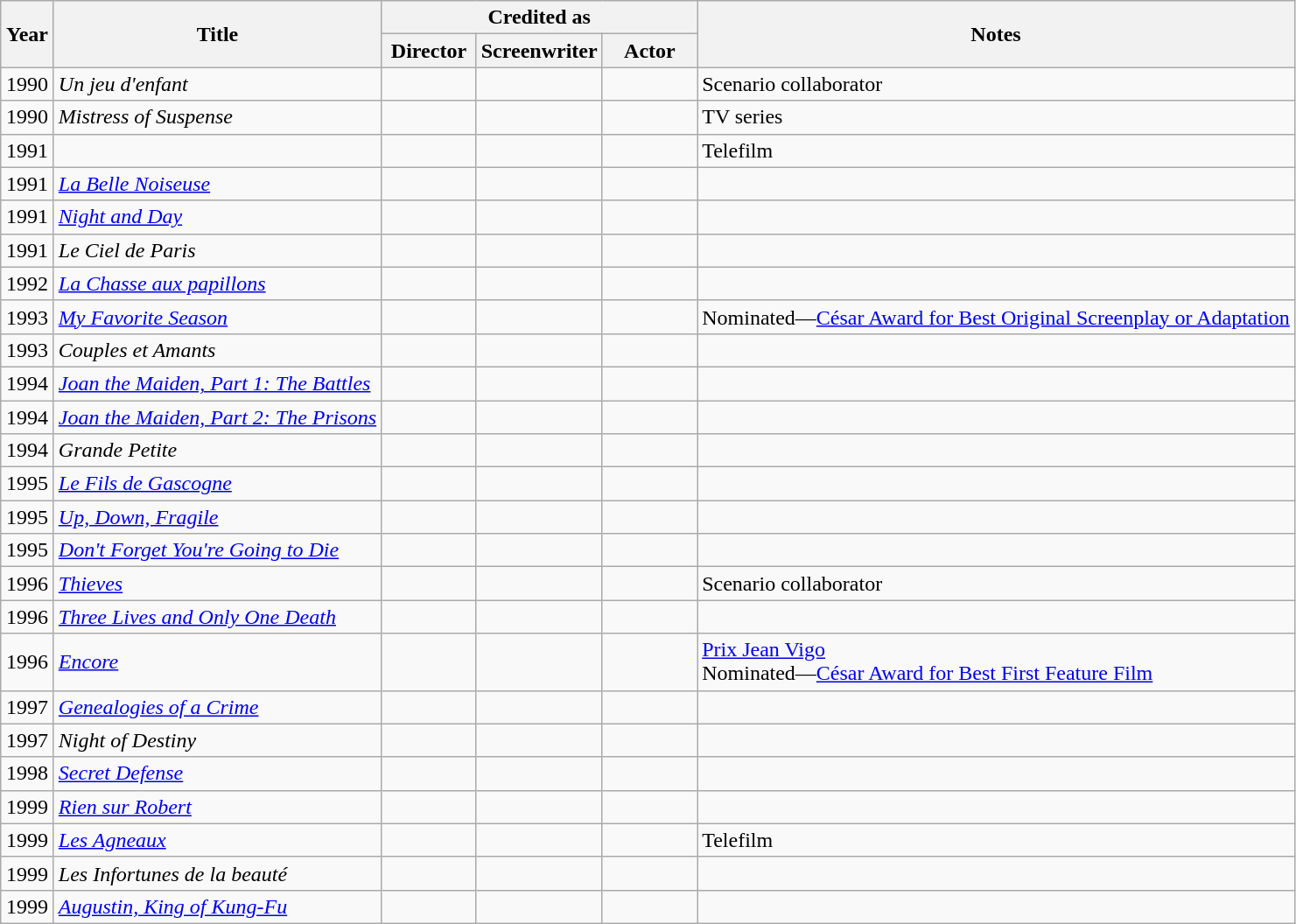<table class="wikitable sortable">
<tr>
<th rowspan=2 width="33">Year</th>
<th rowspan=2>Title</th>
<th colspan=3>Credited as</th>
<th rowspan=2>Notes</th>
</tr>
<tr>
<th width=65>Director</th>
<th width=65>Screenwriter</th>
<th width=65>Actor</th>
</tr>
<tr>
<td align="center">1990</td>
<td align="left"><em>Un jeu d'enfant</em></td>
<td></td>
<td></td>
<td></td>
<td>Scenario collaborator</td>
</tr>
<tr>
<td align="center">1990</td>
<td align="left"><em>Mistress of Suspense</em></td>
<td></td>
<td></td>
<td></td>
<td>TV series</td>
</tr>
<tr>
<td align="center">1991</td>
<td align="left"><em></em></td>
<td></td>
<td></td>
<td></td>
<td>Telefilm</td>
</tr>
<tr>
<td align="center">1991</td>
<td align="left"><em><a href='#'>La Belle Noiseuse</a></em></td>
<td></td>
<td></td>
<td></td>
<td></td>
</tr>
<tr>
<td align="center">1991</td>
<td align="left"><em><a href='#'>Night and Day</a></em></td>
<td></td>
<td></td>
<td></td>
<td></td>
</tr>
<tr>
<td align="center">1991</td>
<td align="left"><em>Le Ciel de Paris</em></td>
<td></td>
<td></td>
<td></td>
<td></td>
</tr>
<tr>
<td align="center">1992</td>
<td align="left"><em><a href='#'>La Chasse aux papillons</a></em></td>
<td></td>
<td></td>
<td></td>
<td></td>
</tr>
<tr>
<td align="center">1993</td>
<td align="left"><em><a href='#'>My Favorite Season</a></em></td>
<td></td>
<td></td>
<td></td>
<td>Nominated—<a href='#'>César Award for Best Original Screenplay or Adaptation</a></td>
</tr>
<tr>
<td align="center">1993</td>
<td align="left"><em>Couples et Amants</em></td>
<td></td>
<td></td>
<td></td>
<td></td>
</tr>
<tr>
<td align="center">1994</td>
<td align="left"><em><a href='#'>Joan the Maiden, Part 1: The Battles</a></em></td>
<td></td>
<td></td>
<td></td>
<td></td>
</tr>
<tr>
<td align="center">1994</td>
<td align="left"><em><a href='#'>Joan the Maiden, Part 2: The Prisons</a></em></td>
<td></td>
<td></td>
<td></td>
<td></td>
</tr>
<tr>
<td align="center">1994</td>
<td align="left"><em>Grande Petite</em></td>
<td></td>
<td></td>
<td></td>
<td></td>
</tr>
<tr>
<td align="center">1995</td>
<td align="left"><em><a href='#'>Le Fils de Gascogne</a></em></td>
<td></td>
<td></td>
<td></td>
<td></td>
</tr>
<tr>
<td align="center">1995</td>
<td align="left"><em><a href='#'>Up, Down, Fragile</a></em></td>
<td></td>
<td></td>
<td></td>
<td></td>
</tr>
<tr>
<td align="center">1995</td>
<td align="left"><em><a href='#'>Don't Forget You're Going to Die</a></em></td>
<td></td>
<td></td>
<td></td>
<td></td>
</tr>
<tr>
<td align="center">1996</td>
<td align="left"><em><a href='#'>Thieves</a></em></td>
<td></td>
<td></td>
<td></td>
<td>Scenario collaborator</td>
</tr>
<tr>
<td align="center">1996</td>
<td align="left"><em><a href='#'>Three Lives and Only One Death</a></em></td>
<td></td>
<td></td>
<td></td>
<td></td>
</tr>
<tr>
<td align="center">1996</td>
<td align="left"><em><a href='#'>Encore</a></em></td>
<td></td>
<td></td>
<td></td>
<td><a href='#'>Prix Jean Vigo</a><br>Nominated—<a href='#'>César Award for Best First Feature Film</a></td>
</tr>
<tr>
<td align="center">1997</td>
<td align="left"><em><a href='#'>Genealogies of a Crime</a></em></td>
<td></td>
<td></td>
<td></td>
<td></td>
</tr>
<tr>
<td align="center">1997</td>
<td align="left"><em>Night of Destiny</em></td>
<td></td>
<td></td>
<td></td>
<td></td>
</tr>
<tr>
<td align="center">1998</td>
<td align="left"><em><a href='#'>Secret Defense</a></em></td>
<td></td>
<td></td>
<td></td>
<td></td>
</tr>
<tr>
<td align="center">1999</td>
<td align="left"><em><a href='#'>Rien sur Robert</a></em></td>
<td></td>
<td></td>
<td></td>
<td></td>
</tr>
<tr>
<td align="center">1999</td>
<td align="left"><em><a href='#'>Les Agneaux</a></em></td>
<td></td>
<td></td>
<td></td>
<td>Telefilm</td>
</tr>
<tr>
<td align="center">1999</td>
<td align="left"><em>Les Infortunes de la beauté</em></td>
<td></td>
<td></td>
<td></td>
<td></td>
</tr>
<tr>
<td align="center">1999</td>
<td align="left"><em><a href='#'>Augustin, King of Kung-Fu</a></em></td>
<td></td>
<td></td>
<td></td>
<td></td>
</tr>
</table>
